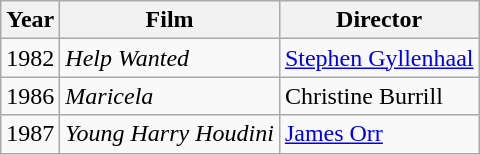<table class="wikitable">
<tr>
<th>Year</th>
<th>Film</th>
<th>Director</th>
</tr>
<tr>
<td>1982</td>
<td><em>Help Wanted</em></td>
<td><a href='#'>Stephen Gyllenhaal</a></td>
</tr>
<tr>
<td>1986</td>
<td><em>Maricela</em></td>
<td>Christine Burrill</td>
</tr>
<tr>
<td>1987</td>
<td><em>Young Harry Houdini</em></td>
<td><a href='#'>James Orr</a></td>
</tr>
</table>
